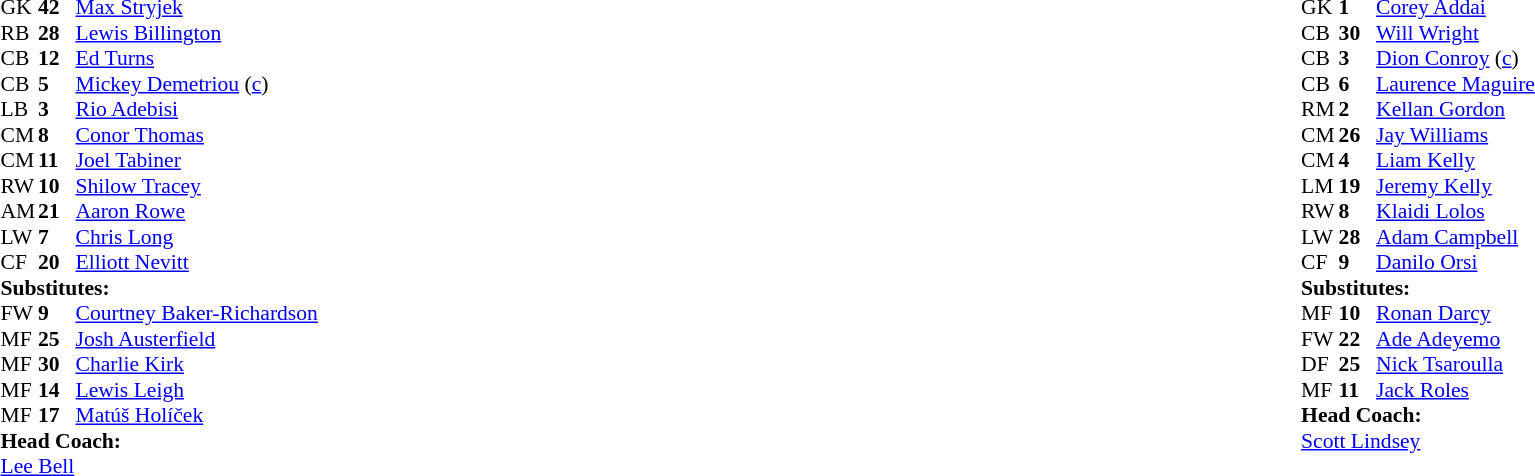<table style="width:100%">
<tr>
<td style="vertical-align:top;width=40%"><br><table cellspacing="0" cellpadding="0" style="font-size:90%;">
<tr>
<th width=25></th>
<th width=25></th>
</tr>
<tr>
<td>GK</td>
<td><strong>42</strong></td>
<td> <a href='#'>Max Stryjek</a></td>
</tr>
<tr>
<td>RB</td>
<td><strong>28</strong></td>
<td> <a href='#'>Lewis Billington</a></td>
<td></td>
<td></td>
</tr>
<tr>
<td>CB</td>
<td><strong>12</strong></td>
<td> <a href='#'>Ed Turns</a></td>
</tr>
<tr>
<td>CB</td>
<td><strong>5</strong></td>
<td> <a href='#'>Mickey Demetriou</a> (<a href='#'>c</a>)</td>
</tr>
<tr>
<td>LB</td>
<td><strong>3</strong></td>
<td> <a href='#'>Rio Adebisi</a></td>
<td></td>
</tr>
<tr>
<td>CM</td>
<td><strong>8</strong></td>
<td> <a href='#'>Conor Thomas</a></td>
<td></td>
<td></td>
</tr>
<tr>
<td>CM</td>
<td><strong>11</strong></td>
<td> <a href='#'>Joel Tabiner</a></td>
<td></td>
<td></td>
</tr>
<tr>
<td>RW</td>
<td><strong>10</strong></td>
<td> <a href='#'>Shilow Tracey</a></td>
<td></td>
<td></td>
</tr>
<tr>
<td>AM</td>
<td><strong>21</strong></td>
<td> <a href='#'>Aaron Rowe</a></td>
<td></td>
</tr>
<tr>
<td>LW</td>
<td><strong>7</strong></td>
<td> <a href='#'>Chris Long</a></td>
<td></td>
<td></td>
</tr>
<tr>
<td>CF</td>
<td><strong>20</strong></td>
<td> <a href='#'>Elliott Nevitt</a></td>
</tr>
<tr>
<td colspan=4><strong>Substitutes:</strong></td>
</tr>
<tr>
<td>FW</td>
<td><strong>9</strong></td>
<td> <a href='#'>Courtney Baker-Richardson</a></td>
<td></td>
<td></td>
</tr>
<tr>
<td>MF</td>
<td><strong>25</strong></td>
<td> <a href='#'>Josh Austerfield</a></td>
<td></td>
<td></td>
</tr>
<tr>
<td>MF</td>
<td><strong>30</strong></td>
<td> <a href='#'>Charlie Kirk</a></td>
<td></td>
<td></td>
</tr>
<tr>
<td>MF</td>
<td><strong>14</strong></td>
<td> <a href='#'>Lewis Leigh</a></td>
<td></td>
<td></td>
</tr>
<tr>
<td>MF</td>
<td><strong>17</strong></td>
<td> <a href='#'>Matúš Holíček</a></td>
<td></td>
<td></td>
</tr>
<tr>
<td colspan=4><strong>Head Coach:</strong></td>
</tr>
<tr>
<td colspan="4"> <a href='#'>Lee Bell</a></td>
</tr>
</table>
</td>
<td valign="top"></td>
<td valign="top" width="50%"><br><table style="font-size:90%;margin:auto" cellspacing="0" cellpadding="0">
<tr>
<th width=25></th>
<th width=25></th>
</tr>
<tr>
<td>GK</td>
<td><strong>1</strong></td>
<td> <a href='#'>Corey Addai</a></td>
</tr>
<tr>
<td>CB</td>
<td><strong>30</strong></td>
<td> <a href='#'>Will Wright</a></td>
</tr>
<tr>
<td>CB</td>
<td><strong>3</strong></td>
<td> <a href='#'>Dion Conroy</a> (<a href='#'>c</a>)</td>
</tr>
<tr>
<td>CB</td>
<td><strong>6</strong></td>
<td> <a href='#'>Laurence Maguire</a></td>
</tr>
<tr>
<td>RM</td>
<td><strong>2</strong></td>
<td> <a href='#'>Kellan Gordon</a></td>
<td></td>
<td></td>
</tr>
<tr>
<td>CM</td>
<td><strong>26</strong></td>
<td> <a href='#'>Jay Williams</a></td>
</tr>
<tr>
<td>CM</td>
<td><strong>4</strong></td>
<td> <a href='#'>Liam Kelly</a></td>
<td></td>
</tr>
<tr>
<td>LM</td>
<td><strong>19</strong></td>
<td> <a href='#'>Jeremy Kelly</a></td>
<td></td>
<td></td>
</tr>
<tr>
<td>RW</td>
<td><strong>8</strong></td>
<td> <a href='#'>Klaidi Lolos</a></td>
<td></td>
<td></td>
</tr>
<tr>
<td>LW</td>
<td><strong>28</strong></td>
<td> <a href='#'>Adam Campbell</a></td>
<td></td>
<td></td>
</tr>
<tr>
<td>CF</td>
<td><strong>9</strong></td>
<td> <a href='#'>Danilo Orsi</a></td>
<td></td>
</tr>
<tr>
<td colspan=4><strong>Substitutes:</strong></td>
</tr>
<tr>
<td>MF</td>
<td><strong>10</strong></td>
<td> <a href='#'>Ronan Darcy</a></td>
<td></td>
<td></td>
</tr>
<tr>
<td>FW</td>
<td><strong>22</strong></td>
<td> <a href='#'>Ade Adeyemo</a></td>
<td></td>
<td></td>
</tr>
<tr>
<td>DF</td>
<td><strong>25</strong></td>
<td> <a href='#'>Nick Tsaroulla</a></td>
<td></td>
<td></td>
</tr>
<tr>
<td>MF</td>
<td><strong>11</strong></td>
<td> <a href='#'>Jack Roles</a></td>
<td></td>
<td></td>
</tr>
<tr>
<td colspan=4><strong>Head Coach:</strong></td>
</tr>
<tr>
<td colspan="4"> <a href='#'>Scott Lindsey</a></td>
</tr>
</table>
</td>
</tr>
</table>
